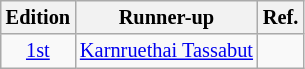<table class="wikitable sortable" style="font-size: 85%; text-align:center">
<tr>
<th>Edition</th>
<th>Runner-up</th>
<th>Ref.</th>
</tr>
<tr>
<td><a href='#'>1st</a></td>
<td><a href='#'>Karnruethai Tassabut</a><br></td>
<td></td>
</tr>
</table>
